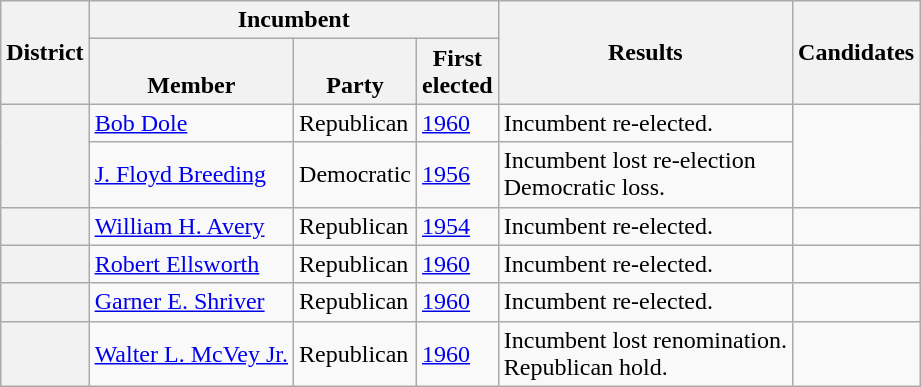<table class="wikitable sortable">
<tr>
<th rowspan=2>District</th>
<th colspan=3>Incumbent</th>
<th rowspan=2>Results</th>
<th rowspan=2 class="unsortable">Candidates</th>
</tr>
<tr valign=bottom>
<th>Member</th>
<th>Party</th>
<th>First<br>elected</th>
</tr>
<tr>
<th rowspan=2></th>
<td><a href='#'>Bob Dole</a><br></td>
<td>Republican</td>
<td><a href='#'>1960</a></td>
<td>Incumbent re-elected.</td>
<td rowspan=2 nowrap></td>
</tr>
<tr>
<td><a href='#'>J. Floyd Breeding</a><br></td>
<td>Democratic</td>
<td><a href='#'>1956</a></td>
<td>Incumbent lost re-election<br>Democratic loss.</td>
</tr>
<tr>
<th></th>
<td><a href='#'>William H. Avery</a><br></td>
<td>Republican</td>
<td><a href='#'>1954</a></td>
<td>Incumbent re-elected.</td>
<td nowrap></td>
</tr>
<tr>
<th></th>
<td><a href='#'>Robert Ellsworth</a><br></td>
<td>Republican</td>
<td><a href='#'>1960</a></td>
<td>Incumbent re-elected.</td>
<td nowrap></td>
</tr>
<tr>
<th></th>
<td><a href='#'>Garner E. Shriver</a></td>
<td>Republican</td>
<td><a href='#'>1960</a></td>
<td>Incumbent re-elected.</td>
<td nowrap></td>
</tr>
<tr>
<th></th>
<td><a href='#'>Walter L. McVey Jr.</a><br></td>
<td>Republican</td>
<td><a href='#'>1960</a></td>
<td>Incumbent lost renomination.<br>Republican hold.</td>
<td nowrap></td>
</tr>
</table>
